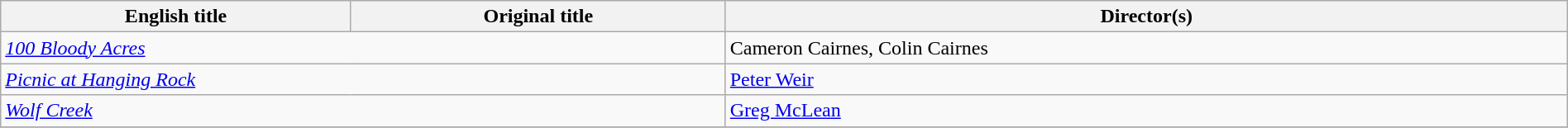<table class="sortable wikitable" style="width:100%; margin-bottom:4px" cellpadding="5">
<tr>
<th scope="col">English title</th>
<th scope="col">Original title</th>
<th scope="col">Director(s)</th>
</tr>
<tr>
<td colspan=2><em><a href='#'>100 Bloody Acres</a></em></td>
<td>Cameron Cairnes, Colin Cairnes</td>
</tr>
<tr>
<td colspan=2><em><a href='#'>Picnic at Hanging Rock</a></em></td>
<td><a href='#'>Peter Weir</a></td>
</tr>
<tr>
<td colspan=2><em><a href='#'>Wolf Creek</a></em></td>
<td><a href='#'>Greg McLean</a></td>
</tr>
<tr>
</tr>
</table>
